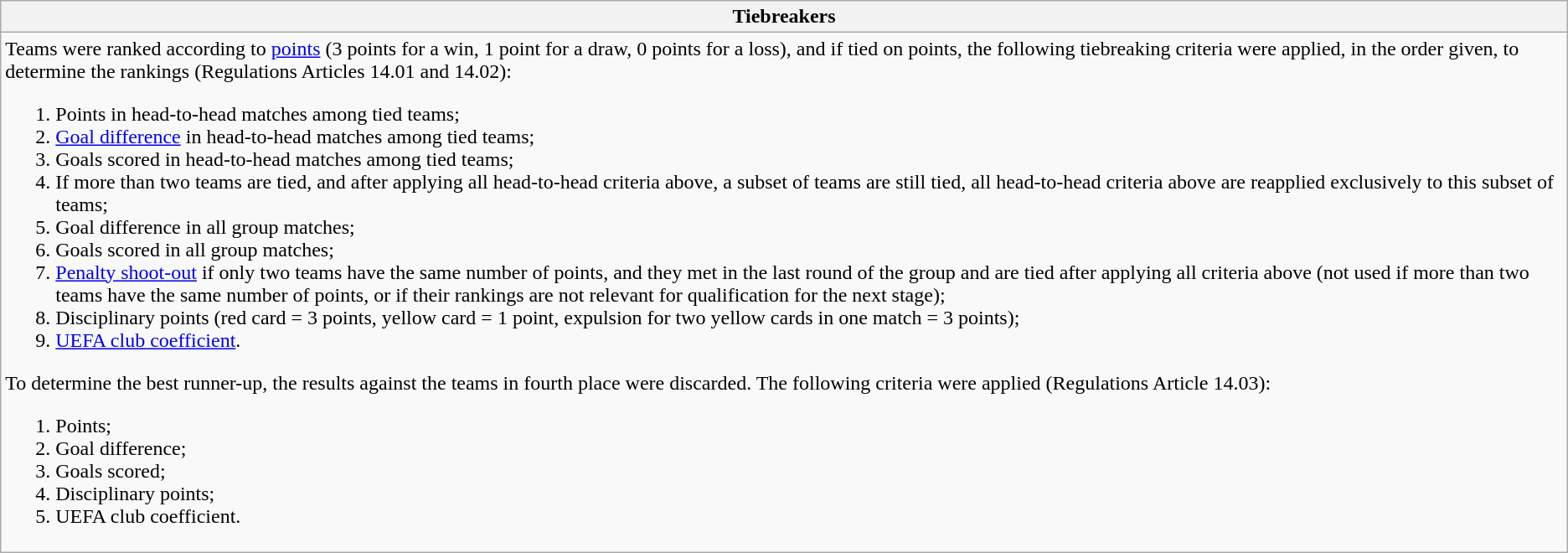<table class="wikitable collapsible collapsed">
<tr>
<th>Tiebreakers</th>
</tr>
<tr>
<td>Teams were ranked according to <a href='#'>points</a> (3 points for a win, 1 point for a draw, 0 points for a loss), and if tied on points, the following tiebreaking criteria were applied, in the order given, to determine the rankings (Regulations Articles 14.01 and 14.02):<br><ol><li>Points in head-to-head matches among tied teams;</li><li><a href='#'>Goal difference</a> in head-to-head matches among tied teams;</li><li>Goals scored in head-to-head matches among tied teams;</li><li>If more than two teams are tied, and after applying all head-to-head criteria above, a subset of teams are still tied, all head-to-head criteria above are reapplied exclusively to this subset of teams;</li><li>Goal difference in all group matches;</li><li>Goals scored in all group matches;</li><li><a href='#'>Penalty shoot-out</a> if only two teams have the same number of points, and they met in the last round of the group and are tied after applying all criteria above (not used if more than two teams have the same number of points, or if their rankings are not relevant for qualification for the next stage);</li><li>Disciplinary points (red card = 3 points, yellow card = 1 point, expulsion for two yellow cards in one match = 3 points);</li><li><a href='#'>UEFA club coefficient</a>.</li></ol>To determine the best runner-up, the results against the teams in fourth place were discarded. The following criteria were applied (Regulations Article 14.03):<ol><li>Points;</li><li>Goal difference;</li><li>Goals scored;</li><li>Disciplinary points;</li><li>UEFA club coefficient.</li></ol></td>
</tr>
</table>
